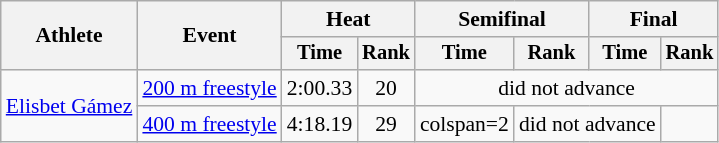<table class=wikitable style="font-size:90%">
<tr>
<th rowspan="2">Athlete</th>
<th rowspan="2">Event</th>
<th colspan="2">Heat</th>
<th colspan="2">Semifinal</th>
<th colspan="2">Final</th>
</tr>
<tr style="font-size:95%">
<th>Time</th>
<th>Rank</th>
<th>Time</th>
<th>Rank</th>
<th>Time</th>
<th>Rank</th>
</tr>
<tr align=center>
<td align=left rowspan=2><a href='#'>Elisbet Gámez</a></td>
<td align=left><a href='#'>200 m freestyle</a></td>
<td>2:00.33</td>
<td>20</td>
<td colspan=4>did not advance</td>
</tr>
<tr align=center>
<td align=left><a href='#'>400 m freestyle</a></td>
<td>4:18.19</td>
<td>29</td>
<td>colspan=2</td>
<td colspan=2>did not advance</td>
</tr>
</table>
